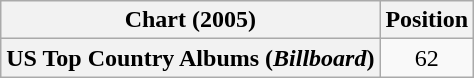<table class="wikitable plainrowheaders" style="text-align:center">
<tr>
<th scope="col">Chart (2005)</th>
<th scope="col">Position</th>
</tr>
<tr>
<th scope="row">US Top Country Albums (<em>Billboard</em>)</th>
<td>62</td>
</tr>
</table>
